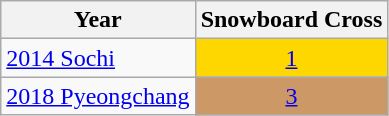<table class=wikitable style="text-align:center">
<tr>
<th>  Year  </th>
<th>Snowboard Cross</th>
</tr>
<tr>
<td align=left> <a href='#'>2014 Sochi</a></td>
<td bgcolor="gold"><a href='#'>1</a></td>
</tr>
<tr>
<td align=left> <a href='#'>2018 Pyeongchang</a></td>
<td bgcolor="#cc9966"><a href='#'>3</a></td>
</tr>
</table>
